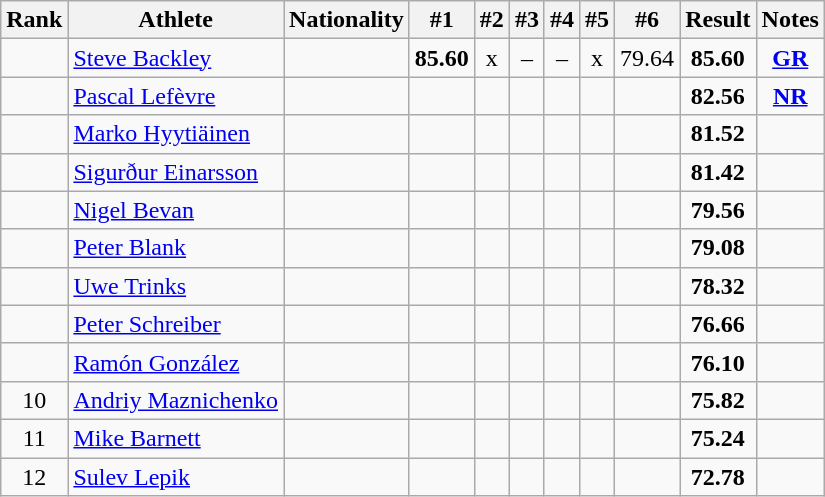<table class="wikitable sortable" style="text-align:center">
<tr>
<th>Rank</th>
<th>Athlete</th>
<th>Nationality</th>
<th>#1</th>
<th>#2</th>
<th>#3</th>
<th>#4</th>
<th>#5</th>
<th>#6</th>
<th>Result</th>
<th>Notes</th>
</tr>
<tr>
<td></td>
<td align=left><a href='#'>Steve Backley</a></td>
<td align=left></td>
<td><strong>85.60</strong></td>
<td>x</td>
<td>–</td>
<td>–</td>
<td>x</td>
<td>79.64</td>
<td><strong>85.60</strong></td>
<td><strong><a href='#'>GR</a></strong></td>
</tr>
<tr>
<td></td>
<td align=left><a href='#'>Pascal Lefèvre</a></td>
<td align=left></td>
<td></td>
<td></td>
<td></td>
<td></td>
<td></td>
<td></td>
<td><strong>82.56</strong></td>
<td><strong><a href='#'>NR</a></strong></td>
</tr>
<tr>
<td></td>
<td align=left><a href='#'>Marko Hyytiäinen</a></td>
<td align=left></td>
<td></td>
<td></td>
<td></td>
<td></td>
<td></td>
<td></td>
<td><strong>81.52</strong></td>
<td></td>
</tr>
<tr>
<td></td>
<td align=left><a href='#'>Sigurður Einarsson</a></td>
<td align=left></td>
<td></td>
<td></td>
<td></td>
<td></td>
<td></td>
<td></td>
<td><strong>81.42</strong></td>
<td></td>
</tr>
<tr>
<td></td>
<td align=left><a href='#'>Nigel Bevan</a></td>
<td align=left></td>
<td></td>
<td></td>
<td></td>
<td></td>
<td></td>
<td></td>
<td><strong>79.56</strong></td>
<td></td>
</tr>
<tr>
<td></td>
<td align=left><a href='#'>Peter Blank</a></td>
<td align=left></td>
<td></td>
<td></td>
<td></td>
<td></td>
<td></td>
<td></td>
<td><strong>79.08</strong></td>
<td></td>
</tr>
<tr>
<td></td>
<td align=left><a href='#'>Uwe Trinks</a></td>
<td align=left></td>
<td></td>
<td></td>
<td></td>
<td></td>
<td></td>
<td></td>
<td><strong>78.32</strong></td>
<td></td>
</tr>
<tr>
<td></td>
<td align=left><a href='#'>Peter Schreiber</a></td>
<td align=left></td>
<td></td>
<td></td>
<td></td>
<td></td>
<td></td>
<td></td>
<td><strong>76.66</strong></td>
<td></td>
</tr>
<tr>
<td></td>
<td align=left><a href='#'>Ramón González</a></td>
<td align=left></td>
<td></td>
<td></td>
<td></td>
<td></td>
<td></td>
<td></td>
<td><strong>76.10</strong></td>
<td></td>
</tr>
<tr>
<td>10</td>
<td align=left><a href='#'>Andriy Maznichenko</a></td>
<td align=left></td>
<td></td>
<td></td>
<td></td>
<td></td>
<td></td>
<td></td>
<td><strong>75.82</strong></td>
<td></td>
</tr>
<tr>
<td>11</td>
<td align=left><a href='#'>Mike Barnett</a></td>
<td align=left></td>
<td></td>
<td></td>
<td></td>
<td></td>
<td></td>
<td></td>
<td><strong>75.24</strong></td>
<td></td>
</tr>
<tr>
<td>12</td>
<td align=left><a href='#'>Sulev Lepik</a></td>
<td align=left></td>
<td></td>
<td></td>
<td></td>
<td></td>
<td></td>
<td></td>
<td><strong>72.78</strong></td>
<td></td>
</tr>
</table>
